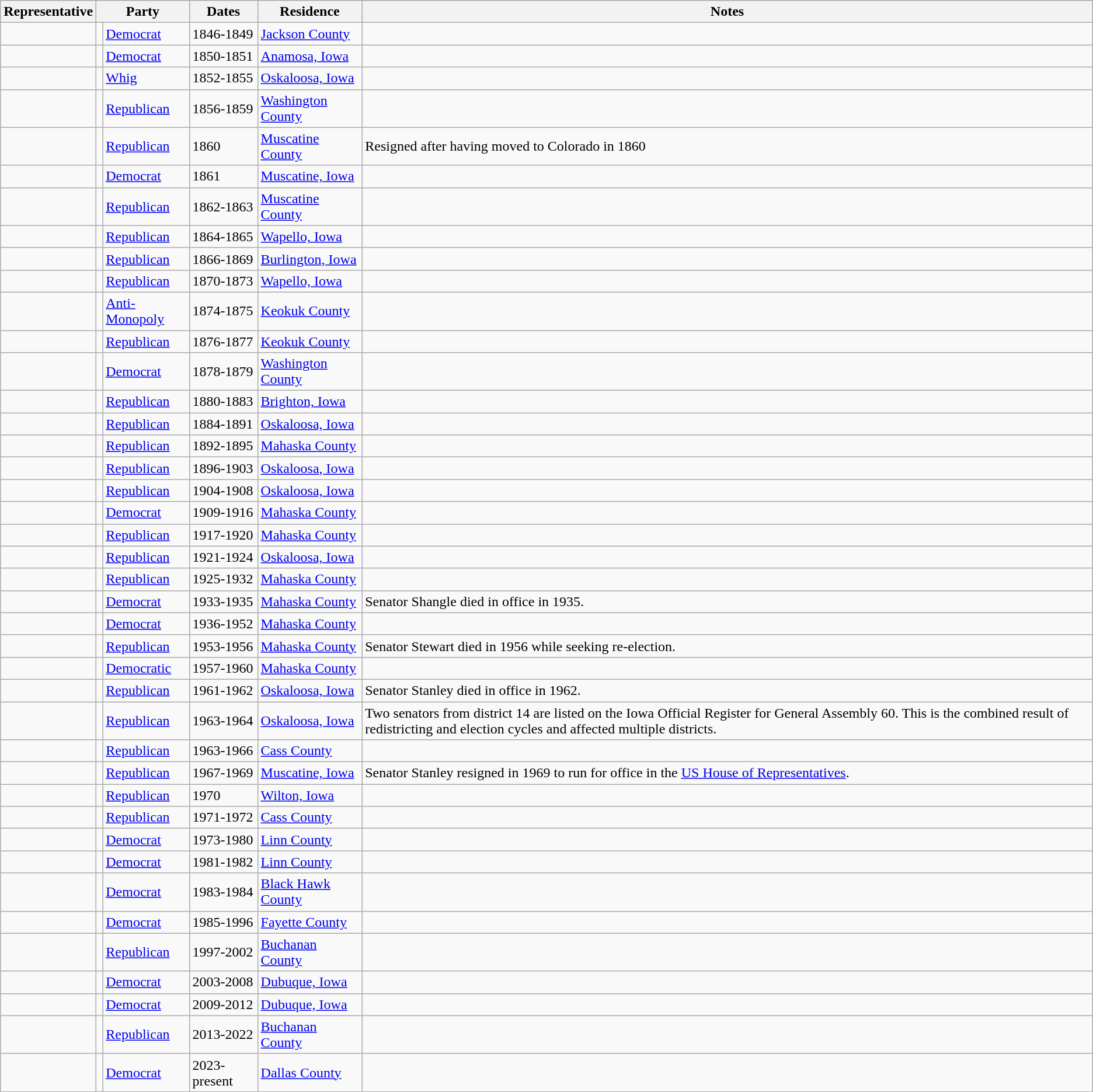<table class="sortable wikitable">
<tr valign=bottom>
<th>Representative</th>
<th colspan="2">Party</th>
<th>Dates</th>
<th>Residence</th>
<th>Notes</th>
</tr>
<tr>
<td></td>
<td bgcolor=></td>
<td><a href='#'>Democrat</a></td>
<td>1846-1849</td>
<td><a href='#'>Jackson County</a></td>
<td></td>
</tr>
<tr>
<td></td>
<td bgcolor=></td>
<td><a href='#'>Democrat</a></td>
<td>1850-1851</td>
<td><a href='#'>Anamosa, Iowa</a></td>
<td></td>
</tr>
<tr>
<td></td>
<td bgcolor=></td>
<td><a href='#'>Whig</a></td>
<td>1852-1855</td>
<td><a href='#'>Oskaloosa, Iowa</a></td>
<td></td>
</tr>
<tr>
<td></td>
<td bgcolor=></td>
<td><a href='#'>Republican</a></td>
<td>1856-1859</td>
<td><a href='#'>Washington County</a></td>
<td></td>
</tr>
<tr>
<td></td>
<td bgcolor=></td>
<td><a href='#'>Republican</a></td>
<td>1860</td>
<td><a href='#'>Muscatine County</a></td>
<td>Resigned after having moved to Colorado in 1860</td>
</tr>
<tr>
<td></td>
<td bgcolor=></td>
<td><a href='#'>Democrat</a></td>
<td>1861</td>
<td><a href='#'>Muscatine, Iowa</a></td>
<td></td>
</tr>
<tr>
<td></td>
<td bgcolor=></td>
<td><a href='#'>Republican</a></td>
<td>1862-1863</td>
<td><a href='#'>Muscatine County</a></td>
<td></td>
</tr>
<tr>
<td></td>
<td bgcolor=></td>
<td><a href='#'>Republican</a></td>
<td>1864-1865</td>
<td><a href='#'>Wapello, Iowa</a></td>
<td></td>
</tr>
<tr>
<td></td>
<td bgcolor=></td>
<td><a href='#'>Republican</a></td>
<td>1866-1869</td>
<td><a href='#'>Burlington, Iowa</a></td>
<td></td>
</tr>
<tr>
<td></td>
<td bgcolor=></td>
<td><a href='#'>Republican</a></td>
<td>1870-1873</td>
<td><a href='#'>Wapello, Iowa</a></td>
<td></td>
</tr>
<tr>
<td></td>
<td bgcolor=></td>
<td><a href='#'>Anti-Monopoly</a></td>
<td>1874-1875</td>
<td><a href='#'>Keokuk County</a></td>
<td></td>
</tr>
<tr>
<td></td>
<td bgcolor=></td>
<td><a href='#'>Republican</a></td>
<td>1876-1877</td>
<td><a href='#'>Keokuk County</a></td>
<td></td>
</tr>
<tr>
<td></td>
<td bgcolor=></td>
<td><a href='#'>Democrat</a></td>
<td>1878-1879</td>
<td><a href='#'>Washington County</a></td>
<td></td>
</tr>
<tr>
<td></td>
<td bgcolor=></td>
<td><a href='#'>Republican</a></td>
<td>1880-1883</td>
<td><a href='#'>Brighton, Iowa</a></td>
<td></td>
</tr>
<tr>
<td></td>
<td bgcolor=></td>
<td><a href='#'>Republican</a></td>
<td>1884-1891</td>
<td><a href='#'>Oskaloosa, Iowa</a></td>
<td></td>
</tr>
<tr>
<td></td>
<td bgcolor=></td>
<td><a href='#'>Republican</a></td>
<td>1892-1895</td>
<td><a href='#'>Mahaska County</a></td>
<td></td>
</tr>
<tr>
<td></td>
<td bgcolor=></td>
<td><a href='#'>Republican</a></td>
<td>1896-1903</td>
<td><a href='#'>Oskaloosa, Iowa</a></td>
<td></td>
</tr>
<tr>
<td></td>
<td bgcolor=></td>
<td><a href='#'>Republican</a></td>
<td>1904-1908</td>
<td><a href='#'>Oskaloosa, Iowa</a></td>
<td></td>
</tr>
<tr>
<td></td>
<td bgcolor=></td>
<td><a href='#'>Democrat</a></td>
<td>1909-1916</td>
<td><a href='#'>Mahaska County</a></td>
<td></td>
</tr>
<tr>
<td></td>
<td bgcolor=></td>
<td><a href='#'>Republican</a></td>
<td>1917-1920</td>
<td><a href='#'>Mahaska County</a></td>
<td></td>
</tr>
<tr>
<td></td>
<td bgcolor=></td>
<td><a href='#'>Republican</a></td>
<td>1921-1924</td>
<td><a href='#'>Oskaloosa, Iowa</a></td>
<td></td>
</tr>
<tr>
<td></td>
<td bgcolor=></td>
<td><a href='#'>Republican</a></td>
<td>1925-1932</td>
<td><a href='#'>Mahaska County</a></td>
<td></td>
</tr>
<tr>
<td></td>
<td bgcolor=></td>
<td><a href='#'>Democrat</a></td>
<td>1933-1935</td>
<td><a href='#'>Mahaska County</a></td>
<td>Senator Shangle died in office in 1935.</td>
</tr>
<tr>
<td></td>
<td bgcolor=></td>
<td><a href='#'>Democrat</a></td>
<td>1936-1952</td>
<td><a href='#'>Mahaska County</a></td>
<td></td>
</tr>
<tr>
<td></td>
<td bgcolor=></td>
<td><a href='#'>Republican</a></td>
<td>1953-1956</td>
<td><a href='#'>Mahaska County</a></td>
<td>Senator Stewart died in 1956 while seeking re-election.</td>
</tr>
<tr>
<td></td>
<td bgcolor=></td>
<td><a href='#'>Democratic</a></td>
<td>1957-1960</td>
<td><a href='#'>Mahaska County</a></td>
<td></td>
</tr>
<tr>
<td></td>
<td bgcolor=></td>
<td><a href='#'>Republican</a></td>
<td>1961-1962</td>
<td><a href='#'>Oskaloosa, Iowa</a></td>
<td>Senator Stanley died in office in 1962.</td>
</tr>
<tr>
<td></td>
<td bgcolor=></td>
<td><a href='#'>Republican</a></td>
<td>1963-1964</td>
<td><a href='#'>Oskaloosa, Iowa</a></td>
<td>Two senators from district 14 are listed on the Iowa Official Register for General Assembly 60. This is the combined result of redistricting and election cycles and affected multiple districts.</td>
</tr>
<tr>
<td></td>
<td bgcolor=></td>
<td><a href='#'>Republican</a></td>
<td>1963-1966</td>
<td><a href='#'>Cass County</a></td>
<td></td>
</tr>
<tr>
<td></td>
<td bgcolor=></td>
<td><a href='#'>Republican</a></td>
<td>1967-1969</td>
<td><a href='#'>Muscatine, Iowa</a></td>
<td>Senator Stanley resigned in 1969 to run for office in the <a href='#'>US House of Representatives</a>.</td>
</tr>
<tr>
<td></td>
<td bgcolor=></td>
<td><a href='#'>Republican</a></td>
<td>1970</td>
<td><a href='#'>Wilton, Iowa</a></td>
<td></td>
</tr>
<tr>
<td></td>
<td bgcolor=></td>
<td><a href='#'>Republican</a></td>
<td>1971-1972</td>
<td><a href='#'>Cass County</a></td>
<td></td>
</tr>
<tr>
<td></td>
<td bgcolor=></td>
<td><a href='#'>Democrat</a></td>
<td>1973-1980</td>
<td><a href='#'>Linn County</a></td>
<td></td>
</tr>
<tr>
<td></td>
<td bgcolor=></td>
<td><a href='#'>Democrat</a></td>
<td>1981-1982</td>
<td><a href='#'>Linn County</a></td>
<td></td>
</tr>
<tr>
<td></td>
<td bgcolor=></td>
<td><a href='#'>Democrat</a></td>
<td>1983-1984</td>
<td><a href='#'>Black Hawk County</a></td>
<td></td>
</tr>
<tr>
<td></td>
<td bgcolor=></td>
<td><a href='#'>Democrat</a></td>
<td>1985-1996</td>
<td><a href='#'>Fayette County</a></td>
<td></td>
</tr>
<tr>
<td></td>
<td bgcolor=></td>
<td><a href='#'>Republican</a></td>
<td>1997-2002</td>
<td><a href='#'>Buchanan County</a></td>
<td></td>
</tr>
<tr>
<td></td>
<td bgcolor=></td>
<td><a href='#'>Democrat</a></td>
<td>2003-2008</td>
<td><a href='#'>Dubuque, Iowa</a></td>
<td></td>
</tr>
<tr>
<td></td>
<td bgcolor=></td>
<td><a href='#'>Democrat</a></td>
<td>2009-2012</td>
<td><a href='#'>Dubuque, Iowa</a></td>
<td></td>
</tr>
<tr>
<td></td>
<td bgcolor=></td>
<td><a href='#'>Republican</a></td>
<td>2013-2022</td>
<td><a href='#'>Buchanan County</a></td>
<td></td>
</tr>
<tr>
<td></td>
<td bgcolor=></td>
<td><a href='#'>Democrat</a></td>
<td>2023-present</td>
<td><a href='#'>Dallas County</a></td>
<td></td>
</tr>
<tr>
</tr>
</table>
